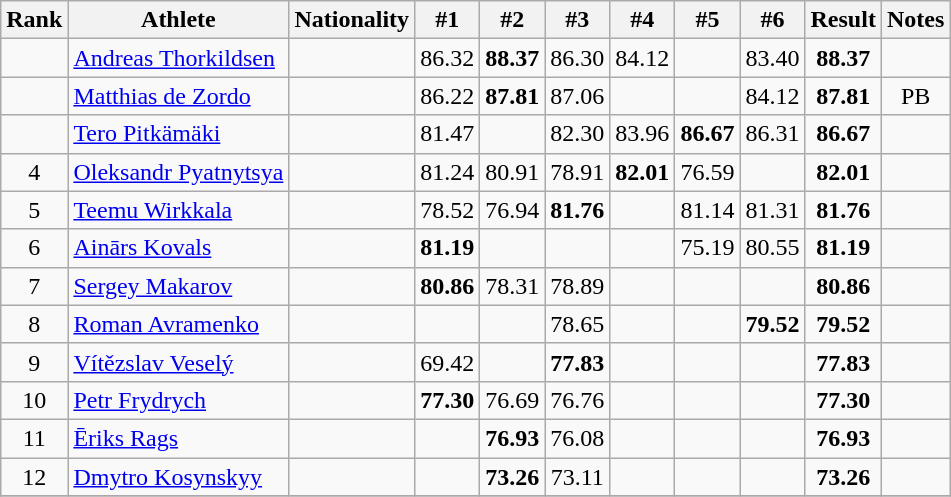<table class="wikitable sortable" style="text-align:center">
<tr>
<th>Rank</th>
<th>Athlete</th>
<th>Nationality</th>
<th>#1</th>
<th>#2</th>
<th>#3</th>
<th>#4</th>
<th>#5</th>
<th>#6</th>
<th>Result</th>
<th>Notes</th>
</tr>
<tr>
<td></td>
<td align="left"><a href='#'>Andreas Thorkildsen</a></td>
<td align=left></td>
<td>86.32</td>
<td><strong>88.37</strong></td>
<td>86.30</td>
<td>84.12</td>
<td></td>
<td>83.40</td>
<td><strong>88.37</strong></td>
<td></td>
</tr>
<tr>
<td></td>
<td align="left"><a href='#'>Matthias de Zordo</a></td>
<td align=left></td>
<td>86.22</td>
<td><strong>87.81</strong></td>
<td>87.06</td>
<td></td>
<td></td>
<td>84.12</td>
<td><strong>87.81</strong></td>
<td>PB</td>
</tr>
<tr>
<td></td>
<td align="left"><a href='#'>Tero Pitkämäki</a></td>
<td align=left></td>
<td>81.47</td>
<td></td>
<td>82.30</td>
<td>83.96</td>
<td><strong>86.67</strong></td>
<td>86.31</td>
<td><strong>86.67</strong></td>
<td></td>
</tr>
<tr>
<td>4</td>
<td align="left"><a href='#'>Oleksandr Pyatnytsya</a></td>
<td align=left></td>
<td>81.24</td>
<td>80.91</td>
<td>78.91</td>
<td><strong>82.01</strong></td>
<td>76.59</td>
<td></td>
<td><strong>82.01</strong></td>
<td></td>
</tr>
<tr>
<td>5</td>
<td align="left"><a href='#'>Teemu Wirkkala</a></td>
<td align=left></td>
<td>78.52</td>
<td>76.94</td>
<td><strong>81.76</strong></td>
<td></td>
<td>81.14</td>
<td>81.31</td>
<td><strong>81.76</strong></td>
<td></td>
</tr>
<tr>
<td>6</td>
<td align="left"><a href='#'>Ainārs Kovals</a></td>
<td align=left></td>
<td><strong>81.19</strong></td>
<td></td>
<td></td>
<td></td>
<td>75.19</td>
<td>80.55</td>
<td><strong>81.19</strong></td>
<td></td>
</tr>
<tr>
<td>7</td>
<td align="left"><a href='#'>Sergey Makarov</a></td>
<td align=left></td>
<td><strong>80.86</strong></td>
<td>78.31</td>
<td>78.89</td>
<td></td>
<td></td>
<td></td>
<td><strong>80.86</strong></td>
<td></td>
</tr>
<tr>
<td>8</td>
<td align="left"><a href='#'>Roman Avramenko</a></td>
<td align=left></td>
<td></td>
<td></td>
<td>78.65</td>
<td></td>
<td></td>
<td><strong>79.52</strong></td>
<td><strong>79.52</strong></td>
<td></td>
</tr>
<tr>
<td>9</td>
<td align="left"><a href='#'>Vítězslav Veselý</a></td>
<td align=left></td>
<td>69.42</td>
<td></td>
<td><strong>77.83</strong></td>
<td></td>
<td></td>
<td></td>
<td><strong>77.83</strong></td>
<td></td>
</tr>
<tr>
<td>10</td>
<td align="left"><a href='#'>Petr Frydrych</a></td>
<td align=left></td>
<td><strong>77.30</strong></td>
<td>76.69</td>
<td>76.76</td>
<td></td>
<td></td>
<td></td>
<td><strong>77.30</strong></td>
<td></td>
</tr>
<tr>
<td>11</td>
<td align="left"><a href='#'>Ēriks Rags</a></td>
<td align=left></td>
<td></td>
<td><strong>76.93</strong></td>
<td>76.08</td>
<td></td>
<td></td>
<td></td>
<td><strong>76.93</strong></td>
<td></td>
</tr>
<tr>
<td>12</td>
<td align="left"><a href='#'>Dmytro Kosynskyy</a></td>
<td align=left></td>
<td></td>
<td><strong>73.26</strong></td>
<td>73.11</td>
<td></td>
<td></td>
<td></td>
<td><strong>73.26</strong></td>
<td></td>
</tr>
<tr>
</tr>
</table>
